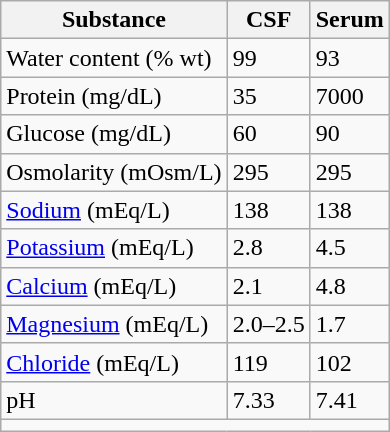<table class="wikitable floatright">
<tr>
<th>Substance</th>
<th>CSF</th>
<th>Serum</th>
</tr>
<tr>
<td>Water content (% wt)</td>
<td>99</td>
<td>93</td>
</tr>
<tr>
<td>Protein (mg/dL)</td>
<td>35</td>
<td>7000</td>
</tr>
<tr>
<td>Glucose (mg/dL)</td>
<td>60</td>
<td>90</td>
</tr>
<tr>
<td>Osmolarity (mOsm/L)</td>
<td>295</td>
<td>295</td>
</tr>
<tr>
<td><a href='#'>Sodium</a> (mEq/L)</td>
<td>138</td>
<td>138</td>
</tr>
<tr>
<td><a href='#'>Potassium</a> (mEq/L)</td>
<td>2.8</td>
<td>4.5</td>
</tr>
<tr>
<td><a href='#'>Calcium</a> (mEq/L)</td>
<td>2.1</td>
<td>4.8</td>
</tr>
<tr>
<td><a href='#'>Magnesium</a> (mEq/L)</td>
<td>2.0–2.5</td>
<td>1.7</td>
</tr>
<tr>
<td><a href='#'>Chloride</a> (mEq/L)</td>
<td>119</td>
<td>102</td>
</tr>
<tr>
<td>pH</td>
<td>7.33</td>
<td>7.41</td>
</tr>
<tr>
<td colspan=3></td>
</tr>
</table>
